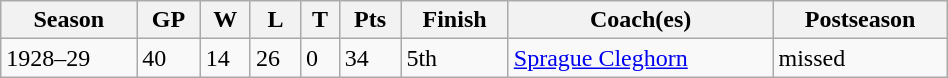<table class="wikitable" width=50%>
<tr>
<th>Season</th>
<th>GP</th>
<th>W</th>
<th>L</th>
<th>T</th>
<th>Pts</th>
<th>Finish</th>
<th>Coach(es)</th>
<th>Postseason</th>
</tr>
<tr>
<td>1928–29</td>
<td>40</td>
<td>14</td>
<td>26</td>
<td>0</td>
<td>34</td>
<td>5th</td>
<td><a href='#'>Sprague Cleghorn</a></td>
<td>missed</td>
</tr>
</table>
